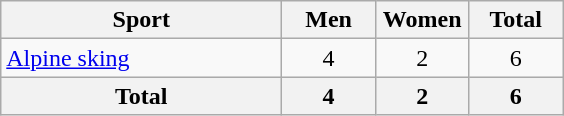<table class="wikitable sortable" style="text-align:center;">
<tr>
<th width=180>Sport</th>
<th width=55>Men</th>
<th width=55>Women</th>
<th width=55>Total</th>
</tr>
<tr>
<td align=left><a href='#'>Alpine sking</a></td>
<td>4</td>
<td>2</td>
<td>6</td>
</tr>
<tr class="sortbottom">
<th>Total</th>
<th>4</th>
<th>2</th>
<th>6</th>
</tr>
</table>
